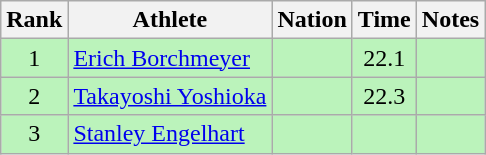<table class="wikitable sortable" style="text-align:center">
<tr>
<th>Rank</th>
<th>Athlete</th>
<th>Nation</th>
<th>Time</th>
<th>Notes</th>
</tr>
<tr bgcolor=bbf3bb>
<td>1</td>
<td align=left><a href='#'>Erich Borchmeyer</a></td>
<td align=left></td>
<td>22.1</td>
<td></td>
</tr>
<tr bgcolor=bbf3bb>
<td>2</td>
<td align=left><a href='#'>Takayoshi Yoshioka</a></td>
<td align=left></td>
<td>22.3</td>
<td></td>
</tr>
<tr bgcolor=bbf3bb>
<td>3</td>
<td align=left><a href='#'>Stanley Engelhart</a></td>
<td align=left></td>
<td></td>
<td></td>
</tr>
</table>
